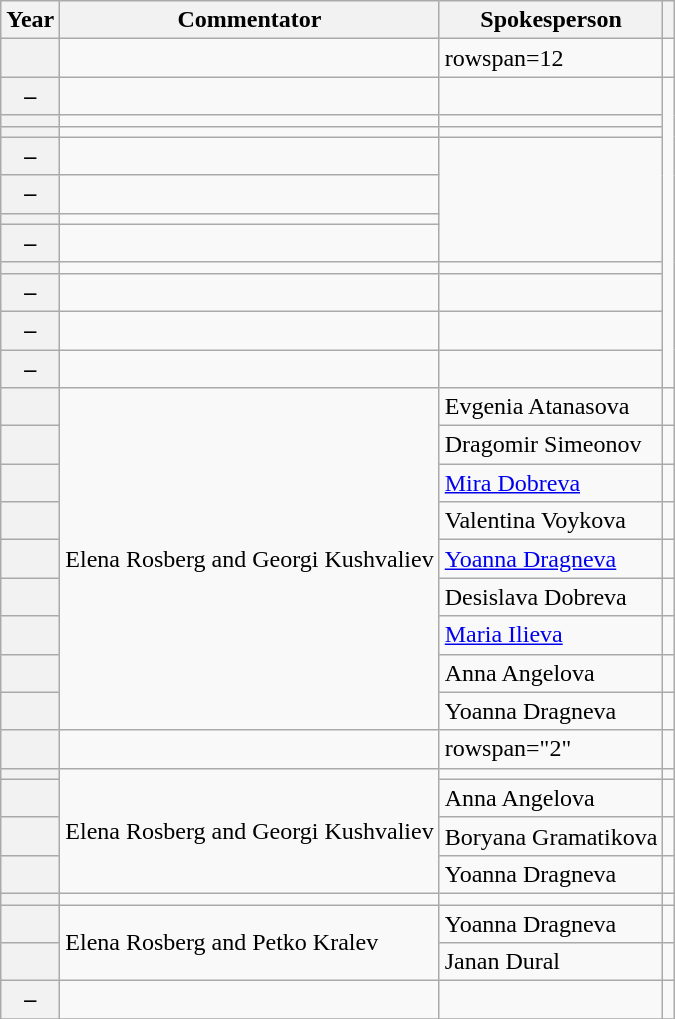<table class="wikitable sortable plainrowheaders">
<tr>
<th>Year</th>
<th>Commentator</th>
<th>Spokesperson</th>
<th class="unsortable"></th>
</tr>
<tr>
<th scope="row"></th>
<td></td>
<td>rowspan=12 </td>
<td></td>
</tr>
<tr>
<th scope="row"> – </th>
<td></td>
<td></td>
</tr>
<tr>
<th scope="row"></th>
<td></td>
<td></td>
</tr>
<tr>
<th scope="row"></th>
<td></td>
<td></td>
</tr>
<tr>
<th scope="row"> – </th>
<td></td>
<td rowspan=4></td>
</tr>
<tr>
<th scope="row"> – </th>
<td></td>
</tr>
<tr>
<th scope="row"></th>
<td></td>
</tr>
<tr>
<th scope="row"> – </th>
<td></td>
</tr>
<tr>
<th scope="row"></th>
<td></td>
<td></td>
</tr>
<tr>
<th scope="row"> – </th>
<td></td>
<td></td>
</tr>
<tr>
<th scope="row"> – </th>
<td></td>
<td></td>
</tr>
<tr>
<th scope="row"> – </th>
<td></td>
<td></td>
</tr>
<tr>
<th scope="row"></th>
<td rowspan="9">Elena Rosberg and Georgi Kushvaliev</td>
<td>Evgenia Atanasova</td>
<td></td>
</tr>
<tr>
<th scope="row"></th>
<td>Dragomir Simeonov</td>
<td></td>
</tr>
<tr>
<th scope="row"></th>
<td><a href='#'>Mira Dobreva</a></td>
<td></td>
</tr>
<tr>
<th scope="row"></th>
<td>Valentina Voykova</td>
<td></td>
</tr>
<tr>
<th scope="row"></th>
<td><a href='#'>Yoanna Dragneva</a></td>
<td></td>
</tr>
<tr>
<th scope="row"></th>
<td>Desislava Dobreva</td>
<td></td>
</tr>
<tr>
<th scope="row"></th>
<td><a href='#'>Maria Ilieva</a></td>
<td></td>
</tr>
<tr>
<th scope="row"></th>
<td>Anna Angelova</td>
<td></td>
</tr>
<tr>
<th scope="row"></th>
<td>Yoanna Dragneva</td>
<td></td>
</tr>
<tr>
<th scope="row"></th>
<td></td>
<td>rowspan="2" </td>
<td></td>
</tr>
<tr>
<th scope="row"></th>
<td rowspan="4">Elena Rosberg and Georgi Kushvaliev</td>
<td></td>
</tr>
<tr>
<th scope="row"></th>
<td>Anna Angelova</td>
<td></td>
</tr>
<tr>
<th scope="row"></th>
<td>Boryana Gramatikova</td>
<td></td>
</tr>
<tr>
<th scope="row"></th>
<td>Yoanna Dragneva</td>
<td></td>
</tr>
<tr>
<th scope="row"></th>
<td></td>
<td></td>
<td></td>
</tr>
<tr>
<th scope="row"></th>
<td rowspan="2">Elena Rosberg and Petko Kralev</td>
<td>Yoanna Dragneva</td>
<td></td>
</tr>
<tr>
<th scope="row"></th>
<td>Janan Dural</td>
<td></td>
</tr>
<tr>
<th scope="row"> – </th>
<td></td>
<td></td>
<td></td>
</tr>
<tr>
</tr>
</table>
